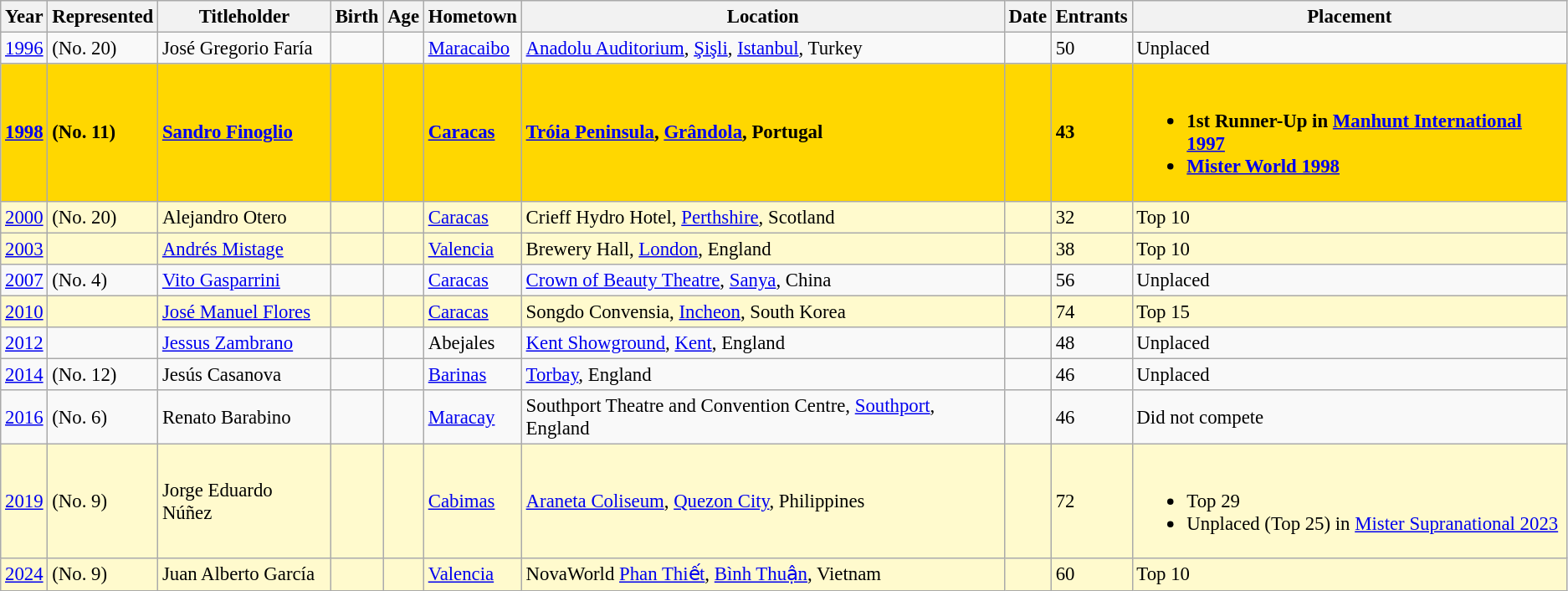<table class="wikitable sortable" style="font-size: 95%;">
<tr>
<th>Year</th>
<th>Represented</th>
<th>Titleholder</th>
<th>Birth</th>
<th>Age</th>
<th>Hometown</th>
<th>Location</th>
<th>Date</th>
<th>Entrants</th>
<th>Placement</th>
</tr>
<tr>
<td><a href='#'>1996</a></td>
<td> (No. 20)</td>
<td>José Gregorio Faría</td>
<td></td>
<td></td>
<td><a href='#'>Maracaibo</a></td>
<td><a href='#'>Anadolu Auditorium</a>, <a href='#'>Şişli</a>, <a href='#'>Istanbul</a>, Turkey</td>
<td></td>
<td>50</td>
<td>Unplaced</td>
</tr>
<tr style="background-color:gold; font-weight: bold ">
<td><a href='#'>1998</a></td>
<td> (No. 11)</td>
<td><a href='#'>Sandro Finoglio</a></td>
<td></td>
<td></td>
<td><a href='#'>Caracas</a></td>
<td><a href='#'>Tróia Peninsula</a>, <a href='#'>Grândola</a>, Portugal</td>
<td></td>
<td>43</td>
<td><br><ul><li>1st Runner-Up in <a href='#'>Manhunt International 1997</a></li><li><a href='#'>Mister World 1998</a></li></ul></td>
</tr>
<tr style="background-color:#FFFACD;">
<td><a href='#'>2000</a></td>
<td> (No. 20)</td>
<td>Alejandro Otero</td>
<td></td>
<td></td>
<td><a href='#'>Caracas</a></td>
<td>Crieff Hydro Hotel, <a href='#'>Perthshire</a>, Scotland</td>
<td></td>
<td>32</td>
<td>Top 10</td>
</tr>
<tr style="background-color:#FFFACD;">
<td><a href='#'>2003</a></td>
<td></td>
<td><a href='#'>Andrés Mistage</a></td>
<td></td>
<td></td>
<td><a href='#'>Valencia</a></td>
<td>Brewery Hall, <a href='#'>London</a>, England</td>
<td></td>
<td>38</td>
<td>Top 10</td>
</tr>
<tr>
<td><a href='#'>2007</a></td>
<td> (No. 4)</td>
<td><a href='#'>Vito Gasparrini</a></td>
<td></td>
<td></td>
<td><a href='#'>Caracas</a></td>
<td><a href='#'>Crown of Beauty Theatre</a>, <a href='#'>Sanya</a>, China</td>
<td></td>
<td>56</td>
<td>Unplaced</td>
</tr>
<tr style="background: #FFFACD;">
<td><a href='#'>2010</a></td>
<td></td>
<td><a href='#'>José Manuel Flores</a></td>
<td></td>
<td></td>
<td><a href='#'>Caracas</a></td>
<td>Songdo Convensia, <a href='#'>Incheon</a>, South Korea</td>
<td></td>
<td>74</td>
<td>Top 15</td>
</tr>
<tr>
<td><a href='#'>2012</a></td>
<td></td>
<td><a href='#'>Jessus Zambrano</a></td>
<td></td>
<td></td>
<td>Abejales</td>
<td><a href='#'>Kent Showground</a>, <a href='#'>Kent</a>, England</td>
<td></td>
<td>48</td>
<td>Unplaced</td>
</tr>
<tr>
<td><a href='#'>2014</a></td>
<td> (No. 12)</td>
<td>Jesús Casanova</td>
<td></td>
<td></td>
<td><a href='#'>Barinas</a></td>
<td><a href='#'>Torbay</a>, England</td>
<td></td>
<td>46</td>
<td>Unplaced</td>
</tr>
<tr>
<td><a href='#'>2016</a></td>
<td> (No. 6)</td>
<td>Renato Barabino</td>
<td></td>
<td></td>
<td><a href='#'>Maracay</a></td>
<td>Southport Theatre and Convention Centre, <a href='#'>Southport</a>, England</td>
<td></td>
<td>46</td>
<td>Did not compete</td>
</tr>
<tr style="background-color:#FFFACD;">
<td><a href='#'>2019</a></td>
<td> (No. 9)</td>
<td>Jorge Eduardo Núñez</td>
<td></td>
<td></td>
<td><a href='#'>Cabimas</a></td>
<td><a href='#'>Araneta Coliseum</a>, <a href='#'>Quezon City</a>, Philippines</td>
<td></td>
<td>72</td>
<td><br><ul><li>Top 29</li><li>Unplaced (Top 25) in <a href='#'>Mister Supranational 2023</a></li></ul></td>
</tr>
<tr style="background-color:#FFFACD;">
<td><a href='#'>2024</a></td>
<td> (No. 9)</td>
<td>Juan Alberto García</td>
<td></td>
<td></td>
<td><a href='#'>Valencia</a></td>
<td>NovaWorld <a href='#'>Phan Thiết</a>, <a href='#'>Bình Thuận</a>, Vietnam</td>
<td></td>
<td>60</td>
<td>Top 10</td>
</tr>
</table>
